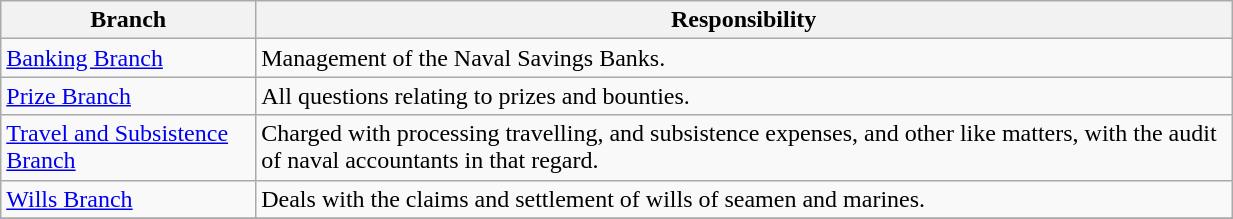<table class="collapsible wikitable collapsed" style="width: 65%">
<tr>
<th>Branch</th>
<th>Responsibility</th>
</tr>
<tr>
<td><a href='#'>Banking Branch</a></td>
<td>Management of the Naval Savings Banks.</td>
</tr>
<tr>
<td><a href='#'>Prize Branch</a></td>
<td>All questions relating to prizes and bounties.</td>
</tr>
<tr>
<td><a href='#'>Travel and Subsistence Branch</a></td>
<td>Charged with processing travelling, and subsistence expenses, and other like matters, with the audit of naval accountants in that regard.</td>
</tr>
<tr>
<td><a href='#'>Wills Branch</a></td>
<td>Deals with the claims and settlement of wills of seamen and marines.</td>
</tr>
<tr>
</tr>
</table>
